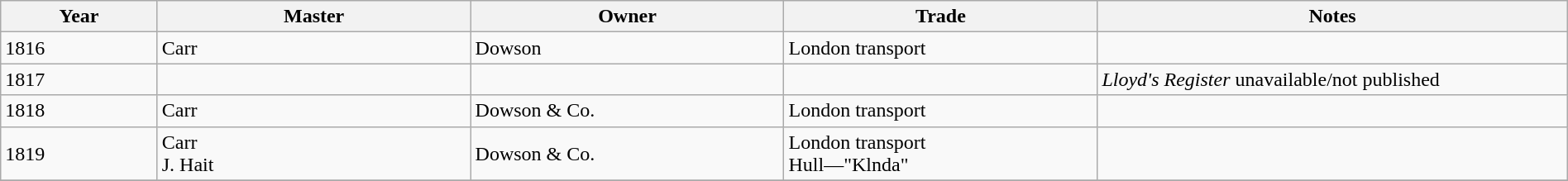<table class="wikitable" style="width:100%">
<tr style="vertical-align:top">
<th style="width:10%">Year</th>
<th style="width:20%">Master</th>
<th style="width:20%">Owner</th>
<th style="width:20%">Trade</th>
<th style="width:30%">Notes</th>
</tr>
<tr>
<td>1816</td>
<td>Carr</td>
<td>Dowson</td>
<td>London transport</td>
<td></td>
</tr>
<tr>
<td>1817</td>
<td></td>
<td></td>
<td></td>
<td><em>Lloyd's Register</em> unavailable/not published</td>
</tr>
<tr>
<td>1818</td>
<td>Carr</td>
<td>Dowson & Co.</td>
<td>London transport</td>
<td></td>
</tr>
<tr>
<td>1819</td>
<td>Carr<br>J. Hait</td>
<td>Dowson & Co.</td>
<td>London transport<br>Hull—"Klnda"</td>
<td></td>
</tr>
<tr>
</tr>
</table>
